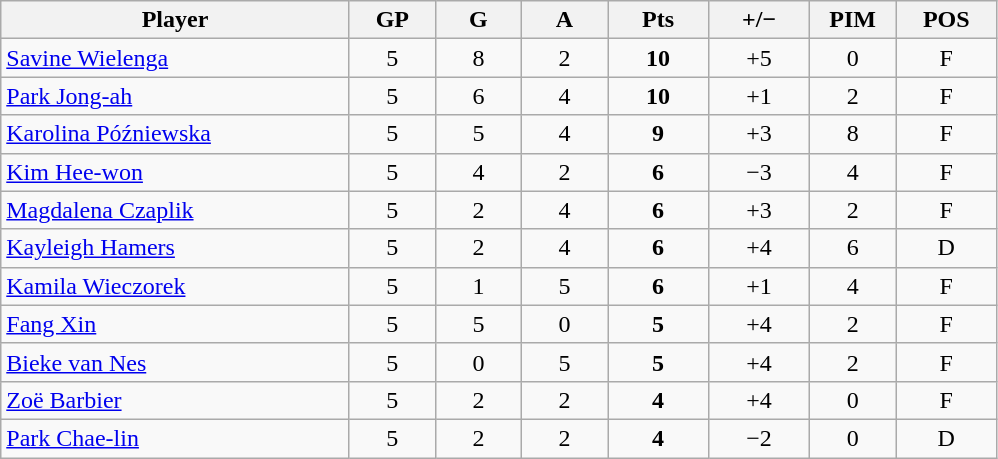<table class="wikitable sortable" style="text-align:center;">
<tr>
<th style="width:225px;">Player</th>
<th style="width:50px;">GP</th>
<th style="width:50px;">G</th>
<th style="width:50px;">A</th>
<th style="width:60px;">Pts</th>
<th style="width:60px;">+/−</th>
<th style="width:50px;">PIM</th>
<th style="width:60px;">POS</th>
</tr>
<tr>
<td style="text-align:left;"> <a href='#'>Savine Wielenga</a></td>
<td>5</td>
<td>8</td>
<td>2</td>
<td><strong>10</strong></td>
<td>+5</td>
<td>0</td>
<td>F</td>
</tr>
<tr>
<td style="text-align:left;"> <a href='#'>Park Jong-ah</a></td>
<td>5</td>
<td>6</td>
<td>4</td>
<td><strong>10</strong></td>
<td>+1</td>
<td>2</td>
<td>F</td>
</tr>
<tr>
<td style="text-align:left;"> <a href='#'>Karolina Późniewska</a></td>
<td>5</td>
<td>5</td>
<td>4</td>
<td><strong>9</strong></td>
<td>+3</td>
<td>8</td>
<td>F</td>
</tr>
<tr>
<td style="text-align:left;"> <a href='#'>Kim Hee-won</a></td>
<td>5</td>
<td>4</td>
<td>2</td>
<td><strong>6</strong></td>
<td>−3</td>
<td>4</td>
<td>F</td>
</tr>
<tr>
<td style="text-align:left;"> <a href='#'>Magdalena Czaplik</a></td>
<td>5</td>
<td>2</td>
<td>4</td>
<td><strong>6</strong></td>
<td>+3</td>
<td>2</td>
<td>F</td>
</tr>
<tr>
<td style="text-align:left;"> <a href='#'>Kayleigh Hamers</a></td>
<td>5</td>
<td>2</td>
<td>4</td>
<td><strong>6</strong></td>
<td>+4</td>
<td>6</td>
<td>D</td>
</tr>
<tr>
<td style="text-align:left;"> <a href='#'>Kamila Wieczorek</a></td>
<td>5</td>
<td>1</td>
<td>5</td>
<td><strong>6</strong></td>
<td>+1</td>
<td>4</td>
<td>F</td>
</tr>
<tr>
<td style="text-align:left;"> <a href='#'>Fang Xin</a></td>
<td>5</td>
<td>5</td>
<td>0</td>
<td><strong>5</strong></td>
<td>+4</td>
<td>2</td>
<td>F</td>
</tr>
<tr>
<td style="text-align:left;"> <a href='#'>Bieke van Nes</a></td>
<td>5</td>
<td>0</td>
<td>5</td>
<td><strong>5</strong></td>
<td>+4</td>
<td>2</td>
<td>F</td>
</tr>
<tr>
<td style="text-align:left;"> <a href='#'>Zoë Barbier</a></td>
<td>5</td>
<td>2</td>
<td>2</td>
<td><strong>4</strong></td>
<td>+4</td>
<td>0</td>
<td>F</td>
</tr>
<tr>
<td style="text-align:left;"> <a href='#'>Park Chae-lin</a></td>
<td>5</td>
<td>2</td>
<td>2</td>
<td><strong>4</strong></td>
<td>−2</td>
<td>0</td>
<td>D</td>
</tr>
</table>
